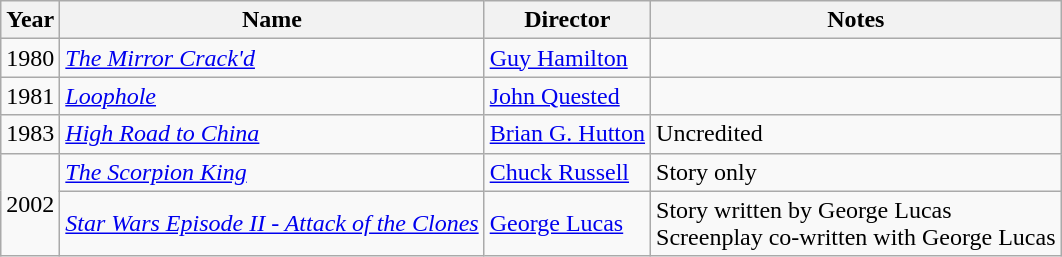<table class="wikitable">
<tr>
<th>Year</th>
<th>Name</th>
<th>Director</th>
<th>Notes</th>
</tr>
<tr>
<td>1980</td>
<td><em><a href='#'>The Mirror Crack'd</a></em></td>
<td><a href='#'>Guy Hamilton</a></td>
<td></td>
</tr>
<tr>
<td>1981</td>
<td><em><a href='#'>Loophole</a></em></td>
<td><a href='#'>John Quested</a></td>
<td></td>
</tr>
<tr>
<td>1983</td>
<td><em><a href='#'>High Road to China</a></em></td>
<td><a href='#'>Brian G. Hutton</a></td>
<td>Uncredited</td>
</tr>
<tr>
<td rowspan="2">2002</td>
<td><em><a href='#'>The Scorpion King</a></em></td>
<td><a href='#'>Chuck Russell</a></td>
<td>Story only</td>
</tr>
<tr>
<td><em><a href='#'>Star Wars Episode II - Attack of the Clones</a></em></td>
<td><a href='#'>George Lucas</a></td>
<td>Story written by George Lucas<br>Screenplay co-written with George Lucas</td>
</tr>
</table>
